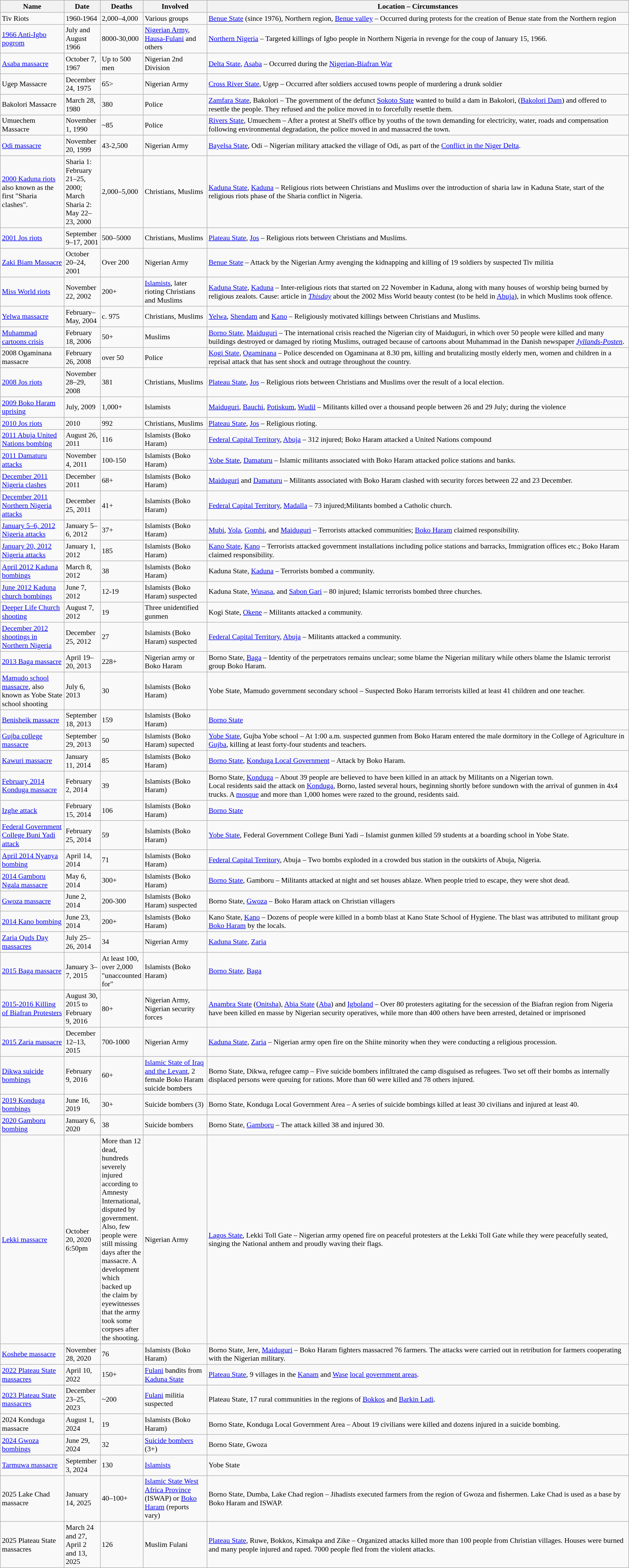<table class="sortable wikitable" style="font-size:90%;">
<tr>
<th style="width:120px;">Name</th>
<th style="width:65px;" data-sort-type="date">Date</th>
<th style="width:75px;">Deaths</th>
<th style="width:120px;">Involved</th>
<th class="unsortable">Location – Circumstances</th>
</tr>
<tr>
<td>Tiv Riots</td>
<td>1960-1964</td>
<td>2,000–4,000</td>
<td>Various groups</td>
<td><a href='#'>Benue State</a> (since 1976), Northern region, <a href='#'>Benue valley</a> – Occurred during protests for the creation of Benue state from the Northern region</td>
</tr>
<tr>
<td><a href='#'>1966 Anti-Igbo pogrom</a></td>
<td>July and August 1966</td>
<td>8000-30,000</td>
<td><a href='#'>Nigerian Army</a>, <a href='#'>Hausa-Fulani</a> and others</td>
<td><a href='#'>Northern Nigeria</a> – Targeted killings of Igbo people in Northern Nigeria in revenge for the coup of January 15, 1966.</td>
</tr>
<tr>
<td><a href='#'>Asaba massacre</a></td>
<td>October 7, 1967</td>
<td>Up to 500 men</td>
<td>Nigerian 2nd Division</td>
<td><a href='#'>Delta State</a>, <a href='#'>Asaba</a> – Occurred during the <a href='#'>Nigerian-Biafran War</a></td>
</tr>
<tr>
<td>Ugep Massacre</td>
<td>December 24, 1975</td>
<td>65></td>
<td>Nigerian Army</td>
<td><a href='#'>Cross River State</a>, Ugep – Occurred after soldiers accused towns people of murdering a drunk soldier</td>
</tr>
<tr>
<td>Bakolori Massacre</td>
<td>March 28, 1980</td>
<td>380</td>
<td>Police</td>
<td><a href='#'>Zamfara State</a>, Bakolori – The government of the defunct <a href='#'>Sokoto State</a> wanted to build a dam in Bakolori, (<a href='#'>Bakolori Dam</a>) and offered to resettle the people. They refused and the police moved in to forcefully resettle them.</td>
</tr>
<tr>
<td>Umuechem Massacre</td>
<td>November 1, 1990</td>
<td>~85</td>
<td>Police</td>
<td><a href='#'>Rivers State</a>, Umuechem – After a protest at Shell's office by youths of the town demanding for electricity, water, roads and compensation following environmental degradation, the police moved in and massacred the town.</td>
</tr>
<tr>
<td><a href='#'>Odi massacre</a></td>
<td>November 20, 1999</td>
<td>43-2,500</td>
<td>Nigerian Army</td>
<td><a href='#'>Bayelsa State</a>, Odi – Nigerian military attacked the village of Odi, as part of the <a href='#'>Conflict in the Niger Delta</a>.</td>
</tr>
<tr>
<td><a href='#'>2000 Kaduna riots</a> also known as the first "Sharia clashes".</td>
<td>Sharia 1: February 21–25, 2000; March<br>Sharia 2: May 22–23, 2000</td>
<td>2,000–5,000</td>
<td>Christians, Muslims</td>
<td><a href='#'>Kaduna State</a>, <a href='#'>Kaduna</a> – Religious riots between Christians and Muslims over the introduction of sharia law in Kaduna State, start of the religious riots phase of the Sharia conflict in Nigeria.</td>
</tr>
<tr>
<td><a href='#'>2001 Jos riots</a></td>
<td>September 9–17, 2001</td>
<td>500–5000</td>
<td>Christians, Muslims</td>
<td><a href='#'>Plateau State</a>, <a href='#'>Jos</a> – Religious riots between Christians and Muslims.</td>
</tr>
<tr>
<td><a href='#'>Zaki Biam Massacre</a></td>
<td>October 20–24, 2001</td>
<td>Over 200</td>
<td>Nigerian Army</td>
<td><a href='#'>Benue State</a> – Attack by the Nigerian Army avenging the kidnapping and killing of 19 soldiers by suspected Tiv militia</td>
</tr>
<tr>
<td><a href='#'>Miss World riots</a></td>
<td>November 22, 2002</td>
<td>200+</td>
<td><a href='#'>Islamists</a>, later rioting Christians and Muslims</td>
<td><a href='#'>Kaduna State</a>, <a href='#'>Kaduna</a> – Inter-religious riots that started on 22 November in Kaduna, along with many houses of worship being burned by religious zealots. Cause: article in <em><a href='#'>Thisday</a></em> about the 2002 Miss World beauty contest (to be held in <a href='#'>Abuja</a>), in which Muslims took offence.</td>
</tr>
<tr>
<td><a href='#'>Yelwa massacre</a></td>
<td>February–May, 2004</td>
<td>c. 975</td>
<td>Christians, Muslims</td>
<td><a href='#'>Yelwa</a>, <a href='#'>Shendam</a> and <a href='#'>Kano</a> – Religiously motivated killings between Christians and Muslims.</td>
</tr>
<tr>
<td><a href='#'>Muhammad cartoons crisis</a></td>
<td>February 18, 2006</td>
<td>50+</td>
<td>Muslims</td>
<td><a href='#'>Borno State</a>, <a href='#'>Maiduguri</a> – The international crisis reached the Nigerian city of Maiduguri, in which over 50 people were killed and many buildings destroyed or damaged by rioting Muslims, outraged because of cartoons about Muhammad in the Danish newspaper <em><a href='#'>Jyllands-Posten</a></em>.</td>
</tr>
<tr>
<td>2008 Ogaminana massacre</td>
<td>February 26, 2008</td>
<td>over 50</td>
<td>Police</td>
<td><a href='#'>Kogi State</a>, <a href='#'>Ogaminana</a> – Police descended on Ogaminana at 8.30 pm, killing and brutalizing mostly elderly men, women and children in a reprisal attack that has sent shock and outrage throughout the country.</td>
</tr>
<tr>
<td><a href='#'>2008 Jos riots</a></td>
<td>November 28–29, 2008</td>
<td>381</td>
<td>Christians, Muslims</td>
<td><a href='#'>Plateau State</a>, <a href='#'>Jos</a> – Religious riots between Christians and Muslims over the result of a local election.</td>
</tr>
<tr>
<td><a href='#'>2009 Boko Haram uprising</a></td>
<td>July, 2009</td>
<td>1,000+</td>
<td>Islamists</td>
<td><a href='#'>Maiduguri</a>, <a href='#'>Bauchi</a>, <a href='#'>Potiskum</a>, <a href='#'>Wudil</a> – Militants killed over a thousand people between 26 and 29 July; during the violence</td>
</tr>
<tr>
<td><a href='#'>2010 Jos riots</a></td>
<td>2010</td>
<td>992</td>
<td>Christians, Muslims</td>
<td><a href='#'>Plateau State</a>, <a href='#'>Jos</a> – Religious rioting.</td>
</tr>
<tr>
<td><a href='#'>2011 Abuja United Nations bombing</a></td>
<td>August 26, 2011</td>
<td>116</td>
<td>Islamists (Boko Haram)</td>
<td><a href='#'>Federal Capital Territory</a>, <a href='#'>Abuja</a> – 312 injured; Boko Haram attacked a United Nations compound</td>
</tr>
<tr>
<td><a href='#'>2011 Damaturu attacks</a></td>
<td>November 4, 2011</td>
<td>100-150</td>
<td>Islamists (Boko Haram)</td>
<td><a href='#'>Yobe State</a>, <a href='#'>Damaturu</a> – Islamic militants associated with Boko Haram attacked police stations and banks.</td>
</tr>
<tr>
<td><a href='#'>December 2011 Nigeria clashes</a></td>
<td>December 2011</td>
<td>68+</td>
<td>Islamists (Boko Haram)</td>
<td><a href='#'>Maiduguri</a> and <a href='#'>Damaturu</a> – Militants associated with Boko Haram clashed with security forces between 22 and 23 December.</td>
</tr>
<tr>
<td><a href='#'>December 2011 Northern Nigeria attacks</a></td>
<td>December 25, 2011</td>
<td>41+</td>
<td>Islamists (Boko Haram)</td>
<td><a href='#'>Federal Capital Territory</a>, <a href='#'>Madalla</a> – 73 injured;Militants bombed a Catholic church.</td>
</tr>
<tr>
<td><a href='#'>January 5–6, 2012 Nigeria attacks</a></td>
<td>January 5–6, 2012</td>
<td>37+</td>
<td>Islamists (Boko Haram)</td>
<td><a href='#'>Mubi</a>, <a href='#'>Yola</a>, <a href='#'>Gombi</a>, and <a href='#'>Maiduguri</a> – Terrorists attacked communities; <a href='#'>Boko Haram</a> claimed responsibility.</td>
</tr>
<tr>
<td><a href='#'>January 20, 2012 Nigeria attacks</a></td>
<td>January 1, 2012</td>
<td>185</td>
<td>Islamists (Boko Haram)</td>
<td><a href='#'>Kano State</a>, <a href='#'>Kano</a> – Terrorists attacked government installations including police stations and barracks, Immigration offices etc.; Boko Haram claimed responsibility.</td>
</tr>
<tr>
<td><a href='#'>April 2012 Kaduna bombings</a></td>
<td>March 8, 2012</td>
<td>38</td>
<td>Islamists (Boko Haram)</td>
<td>Kaduna State, <a href='#'>Kaduna</a> – Terrorists bombed a community.</td>
</tr>
<tr>
<td><a href='#'>June 2012 Kaduna church bombings</a></td>
<td>June 7, 2012</td>
<td>12-19</td>
<td>Islamists (Boko Haram) suspected</td>
<td>Kaduna State, <a href='#'>Wusasa</a>, and <a href='#'>Sabon Gari</a> – 80 injured; Islamic terrorists bombed three churches.</td>
</tr>
<tr>
<td><a href='#'>Deeper Life Church shooting</a></td>
<td>August 7, 2012</td>
<td>19</td>
<td>Three unidentified gunmen</td>
<td>Kogi State, <a href='#'>Okene</a> – Militants attacked a community.</td>
</tr>
<tr>
<td><a href='#'>December 2012 shootings in Northern Nigeria</a></td>
<td>December 25, 2012</td>
<td>27</td>
<td>Islamists (Boko Haram) suspected</td>
<td><a href='#'>Federal Capital Territory</a>, <a href='#'>Abuja</a> – Militants attacked a community.</td>
</tr>
<tr>
<td><a href='#'>2013 Baga massacre</a></td>
<td>April 19–20, 2013</td>
<td>228+</td>
<td>Nigerian army or Boko Haram</td>
<td>Borno State, <a href='#'>Baga</a> – Identity of the perpetrators remains unclear; some blame the Nigerian military while others blame the Islamic terrorist group Boko Haram.</td>
</tr>
<tr>
<td><a href='#'>Mamudo school massacre</a>, also known as Yobe State school shooting</td>
<td>July 6, 2013</td>
<td>30</td>
<td>Islamists (Boko Haram)</td>
<td>Yobe State, Mamudo government secondary school – Suspected Boko Haram terrorists killed at least 41 children and one teacher.</td>
</tr>
<tr>
<td><a href='#'>Benisheik massacre</a></td>
<td>September 18,  2013</td>
<td>159</td>
<td>Islamists (Boko Haram)</td>
<td><a href='#'>Borno State</a></td>
</tr>
<tr>
<td><a href='#'>Gujba college massacre</a></td>
<td>September 29, 2013</td>
<td>50</td>
<td>Islamists (Boko Haram) supected</td>
<td><a href='#'>Yobe State</a>, Gujba Yobe school – At 1:00 a.m. suspected gunmen from Boko Haram entered the male dormitory in the College of Agriculture in <a href='#'>Gujba</a>, killing at least forty-four students and teachers.</td>
</tr>
<tr>
<td><a href='#'>Kawuri massacre</a></td>
<td>January 11, 2014</td>
<td>85</td>
<td>Islamists (Boko Haram)</td>
<td><a href='#'>Borno State</a>, <a href='#'>Konduga Local Government</a> – Attack by Boko Haram.</td>
</tr>
<tr>
<td><a href='#'>February 2014 Konduga massacre</a></td>
<td>February 2, 2014</td>
<td>39</td>
<td>Islamists (Boko Haram)</td>
<td>Borno State, <a href='#'>Konduga</a> – About 39 people are believed to have been killed in an attack by Militants on a Nigerian town.<br>Local residents said the attack on <a href='#'>Konduga</a>, Borno, lasted several hours, beginning shortly before sundown with the arrival of gunmen in 4x4 trucks. A <a href='#'>mosque</a> and more than 1,000 homes were razed to the ground, residents said.</td>
</tr>
<tr>
<td><a href='#'>Izghe attack</a></td>
<td>February 15, 2014</td>
<td>106</td>
<td>Islamists (Boko Haram)</td>
<td><a href='#'>Borno State</a></td>
</tr>
<tr>
<td><a href='#'>Federal Government College Buni Yadi attack</a></td>
<td>February 25, 2014</td>
<td>59</td>
<td>Islamists (Boko Haram)</td>
<td><a href='#'>Yobe State</a>, Federal Government College Buni Yadi – Islamist gunmen killed 59 students at a boarding school in Yobe State.</td>
</tr>
<tr>
<td><a href='#'>April 2014 Nyanya bombing</a></td>
<td>April 14, 2014</td>
<td>71</td>
<td>Islamists (Boko Haram)</td>
<td><a href='#'>Federal Capital Territory</a>, Abuja – Two bombs exploded in a crowded bus station in the outskirts of Abuja, Nigeria.</td>
</tr>
<tr>
<td><a href='#'>2014 Gamboru Ngala massacre</a></td>
<td>May 6, 2014</td>
<td>300+</td>
<td>Islamists (Boko Haram)</td>
<td><a href='#'>Borno State</a>, Gamboru – Militants attacked at night and set houses ablaze. When people tried to escape, they were shot dead.</td>
</tr>
<tr>
<td><a href='#'>Gwoza massacre</a></td>
<td>June 2, 2014</td>
<td>200-300</td>
<td>Islamists (Boko Haram) suspected</td>
<td>Borno State, <a href='#'>Gwoza</a> – Boko Haram attack on Christian villagers</td>
</tr>
<tr>
<td><a href='#'>2014 Kano bombing</a></td>
<td>June 23, 2014</td>
<td>200+</td>
<td>Islamists (Boko Haram)</td>
<td>Kano State, <a href='#'>Kano</a> – Dozens of people were killed in a bomb blast at Kano State School of Hygiene. The blast was attributed to militant group <a href='#'>Boko Haram</a> by the locals.</td>
</tr>
<tr>
<td><a href='#'>Zaria Quds Day massacres</a></td>
<td>July 25–26, 2014</td>
<td>34 </td>
<td>Nigerian Army</td>
<td><a href='#'>Kaduna State</a>, <a href='#'>Zaria</a></td>
</tr>
<tr>
<td><a href='#'>2015 Baga massacre</a></td>
<td>January 3–7, 2015</td>
<td>At least 100, over 2,000 "unaccounted for"</td>
<td>Islamists (Boko Haram)</td>
<td><a href='#'>Borno State</a>, <a href='#'>Baga</a></td>
</tr>
<tr>
<td><a href='#'>2015-2016 Killing of Biafran Protesters</a></td>
<td>August 30, 2015 to February 9, 2016</td>
<td>80+</td>
<td>Nigerian Army, Nigerian security forces</td>
<td><a href='#'>Anambra State</a> (<a href='#'>Onitsha</a>), <a href='#'>Abia State</a> (<a href='#'>Aba</a>) and <a href='#'>Igboland</a> – Over 80 protesters agitating for the secession of the Biafran region from Nigeria have been killed en masse by Nigerian security operatives, while more than 400 others have been arrested, detained or imprisoned</td>
</tr>
<tr>
<td><a href='#'>2015 Zaria massacre</a></td>
<td>December 12–13, 2015</td>
<td>700-1000</td>
<td>Nigerian Army</td>
<td><a href='#'>Kaduna State</a>, <a href='#'>Zaria</a> – Nigerian army open fire on the Shiite minority when they were conducting a religious procession.</td>
</tr>
<tr>
<td><a href='#'>Dikwa suicide bombings</a></td>
<td>February 9, 2016</td>
<td>60+</td>
<td><a href='#'>Islamic State of Iraq and the Levant</a>, 2 female Boko Haram suicide bombers</td>
<td>Borno State, Dikwa, refugee camp – Five suicide bombers infiltrated the camp disguised as refugees. Two set off their bombs as internally displaced persons were queuing for rations. More than 60 were killed and 78 others injured.</td>
</tr>
<tr>
<td><a href='#'>2019 Konduga bombings</a></td>
<td>June 16, 2019</td>
<td>30+</td>
<td>Suicide bombers (3)</td>
<td>Borno State, Konduga Local Government Area – A series of suicide bombings killed at least 30 civilians and injured at least 40.</td>
</tr>
<tr>
<td><a href='#'>2020 Gamboru bombing</a></td>
<td>January 6, 2020</td>
<td>38</td>
<td>Suicide bombers</td>
<td>Borno State, <a href='#'>Gamboru</a> – The attack killed 38 and injured 30.</td>
</tr>
<tr>
<td><a href='#'>Lekki massacre</a></td>
<td>October 20, 2020<br>6:50pm</td>
<td>More than 12 dead, hundreds severely injured according to Amnesty International, disputed by government. Also, few people were still missing days after the massacre. A development which backed up the claim by eyewitnesses that the army took some corpses after the shooting.</td>
<td>Nigerian Army</td>
<td><a href='#'>Lagos State</a>, Lekki Toll Gate – Nigerian army opened fire on peaceful protesters at the Lekki Toll Gate while they were peacefully seated, singing the National anthem and proudly waving their flags.</td>
</tr>
<tr>
<td><a href='#'>Koshebe massacre</a></td>
<td>November 28, 2020</td>
<td>76</td>
<td>Islamists (Boko Haram)</td>
<td>Borno State, Jere, <a href='#'>Maiduguri</a> – Boko Haram fighters massacred 76 farmers. The attacks were carried out in retribution for farmers cooperating with the Nigerian military.</td>
</tr>
<tr>
<td><a href='#'>2022 Plateau State massacres</a></td>
<td>April 10, 2022</td>
<td>150+</td>
<td><a href='#'>Fulani</a> bandits from <a href='#'>Kaduna State</a></td>
<td><a href='#'>Plateau State</a>, 9 villages in the <a href='#'>Kanam</a> and <a href='#'>Wase</a> <a href='#'>local government areas</a>.</td>
</tr>
<tr>
<td><a href='#'>2023 Plateau State massacres</a></td>
<td>December 23–25, 2023</td>
<td>~200</td>
<td><a href='#'>Fulani</a> militia suspected</td>
<td>Plateau State, 17 rural communities in the regions of <a href='#'>Bokkos</a> and <a href='#'>Barkin Ladi</a>.</td>
</tr>
<tr>
<td>2024 Konduga massacre</td>
<td>August 1, 2024</td>
<td>19</td>
<td>Islamists (Boko Haram)</td>
<td>Borno State, Konduga Local Government Area – About 19 civilians were killed and dozens injured in a suicide bombing.</td>
</tr>
<tr>
<td><a href='#'>2024 Gwoza bombings</a></td>
<td>June 29, 2024</td>
<td>32</td>
<td><a href='#'>Suicide bombers</a> (3+)</td>
<td>Borno State, Gwoza</td>
</tr>
<tr>
<td><a href='#'>Tarmuwa massacre</a></td>
<td>September 3, 2024</td>
<td>130</td>
<td><a href='#'>Islamists</a></td>
<td>Yobe State</td>
</tr>
<tr>
<td>2025 Lake Chad massacre</td>
<td>January 14, 2025</td>
<td>40–100+</td>
<td><a href='#'>Islamic State West Africa Province</a> (ISWAP) or <a href='#'>Boko Haram</a> (reports vary)</td>
<td>Borno State, Dumba, Lake Chad region – Jihadists executed farmers from the region of Gwoza and fishermen. Lake Chad is used as a base by Boko Haram and ISWAP. </td>
</tr>
<tr>
<td>2025 Plateau State massacres</td>
<td>March 24 and 27, April 2 and 13, 2025</td>
<td>126</td>
<td>Muslim Fulani</td>
<td><a href='#'>Plateau State</a>, Ruwe, Bokkos, Kimakpa and Zike – Organized attacks killed more than 100 people from Christian villages. Houses were burned and many people injured and raped. 7000 people fled from the violent attacks.</td>
</tr>
</table>
